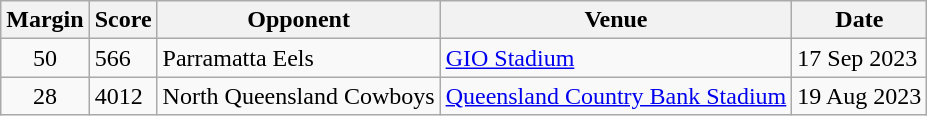<table class="wikitable">
<tr>
<th>Margin</th>
<th>Score</th>
<th>Opponent</th>
<th>Venue</th>
<th>Date</th>
</tr>
<tr>
<td align=center>50</td>
<td>566</td>
<td> Parramatta Eels</td>
<td><a href='#'>GIO Stadium</a></td>
<td>17 Sep 2023</td>
</tr>
<tr>
<td align=center>28</td>
<td>4012</td>
<td> North Queensland Cowboys</td>
<td><a href='#'>Queensland Country Bank Stadium</a></td>
<td>19 Aug 2023</td>
</tr>
</table>
